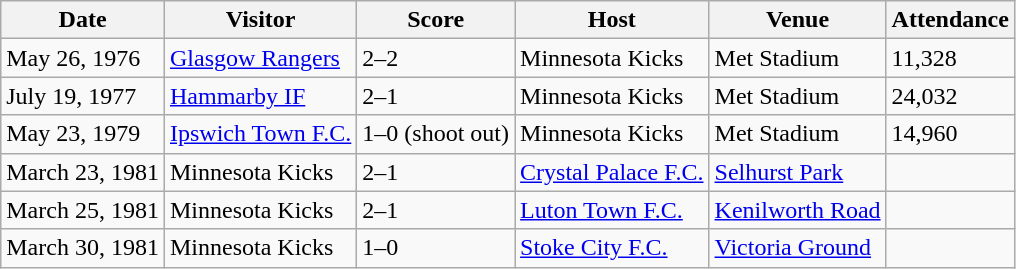<table class="wikitable">
<tr>
<th>Date</th>
<th>Visitor</th>
<th>Score</th>
<th>Host</th>
<th>Venue</th>
<th>Attendance</th>
</tr>
<tr>
<td>May 26, 1976</td>
<td> <a href='#'>Glasgow Rangers</a></td>
<td>2–2</td>
<td>Minnesota Kicks</td>
<td>Met Stadium</td>
<td>11,328</td>
</tr>
<tr>
<td>July 19, 1977</td>
<td> <a href='#'>Hammarby IF</a></td>
<td>2–1</td>
<td>Minnesota Kicks</td>
<td>Met Stadium</td>
<td>24,032</td>
</tr>
<tr>
<td>May 23, 1979</td>
<td> <a href='#'>Ipswich Town F.C.</a></td>
<td>1–0 (shoot out)</td>
<td>Minnesota Kicks</td>
<td>Met Stadium</td>
<td>14,960</td>
</tr>
<tr>
<td>March 23, 1981</td>
<td>Minnesota Kicks</td>
<td>2–1</td>
<td> <a href='#'>Crystal Palace F.C.</a></td>
<td><a href='#'>Selhurst Park</a></td>
<td></td>
</tr>
<tr>
<td>March 25, 1981</td>
<td>Minnesota Kicks</td>
<td>2–1</td>
<td> <a href='#'>Luton Town F.C.</a></td>
<td><a href='#'>Kenilworth Road</a></td>
<td></td>
</tr>
<tr>
<td>March 30, 1981</td>
<td>Minnesota Kicks</td>
<td>1–0</td>
<td> <a href='#'>Stoke City F.C.</a></td>
<td><a href='#'>Victoria Ground</a></td>
<td></td>
</tr>
</table>
